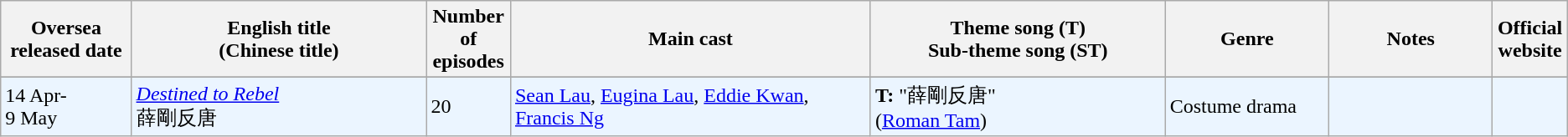<table class="wikitable">
<tr>
<th align=center width=8% bgcolor="silver">Oversea <br> released date</th>
<th align=center width=18% bgcolor="silver">English title <br> (Chinese title)</th>
<th align=center width=5% bgcolor="silver">Number of episodes</th>
<th align=center width=22% bgcolor="silver">Main cast</th>
<th align=center width=18% bgcolor="silver">Theme song (T) <br>Sub-theme song (ST)</th>
<th align=center width=10% bgcolor="silver">Genre</th>
<th align=center width=10% bgcolor="silver">Notes</th>
<th align=center width=1% bgcolor="silver">Official website</th>
</tr>
<tr>
</tr>
<tr ---- bgcolor="#ebf5ff">
<td>14 Apr- <br> 9 May</td>
<td><em><a href='#'>Destined to Rebel</a></em> <br> 薛剛反唐</td>
<td>20</td>
<td><a href='#'>Sean Lau</a>, <a href='#'>Eugina Lau</a>, <a href='#'>Eddie Kwan</a>, <a href='#'>Francis Ng</a></td>
<td><strong>T:</strong> "薛剛反唐" <br> (<a href='#'>Roman Tam</a>)</td>
<td>Costume drama</td>
<td></td>
<td></td>
</tr>
</table>
